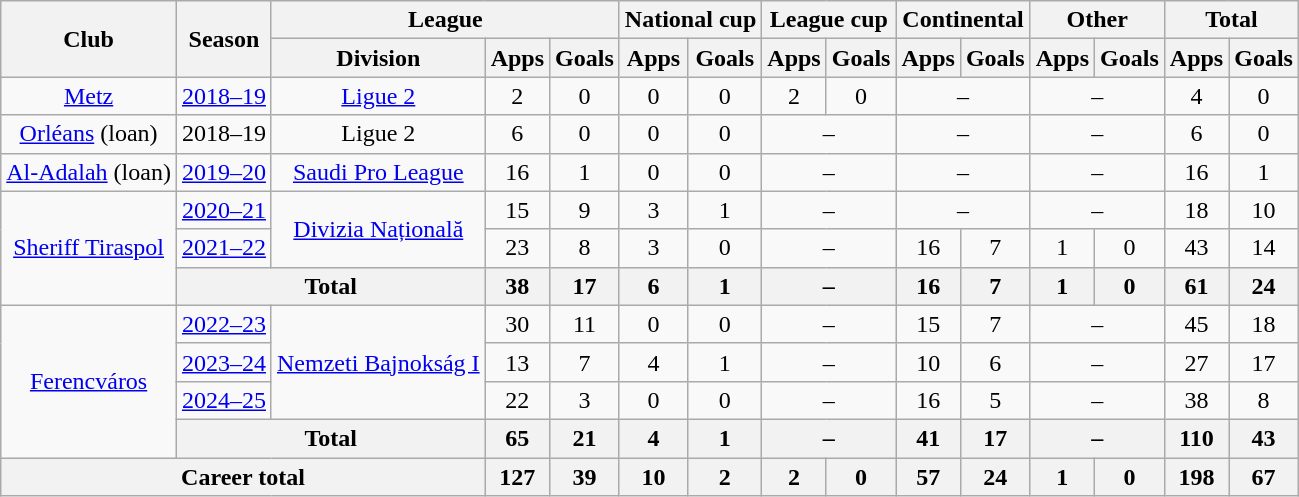<table class="wikitable" style="text-align:center">
<tr>
<th rowspan="2">Club</th>
<th rowspan="2">Season</th>
<th colspan="3">League</th>
<th colspan="2">National cup</th>
<th colspan="2">League cup</th>
<th colspan="2">Continental</th>
<th colspan="2">Other</th>
<th colspan="2">Total</th>
</tr>
<tr>
<th>Division</th>
<th>Apps</th>
<th>Goals</th>
<th>Apps</th>
<th>Goals</th>
<th>Apps</th>
<th>Goals</th>
<th>Apps</th>
<th>Goals</th>
<th>Apps</th>
<th>Goals</th>
<th>Apps</th>
<th>Goals</th>
</tr>
<tr>
<td><a href='#'>Metz</a></td>
<td><a href='#'>2018–19</a></td>
<td><a href='#'>Ligue 2</a></td>
<td>2</td>
<td>0</td>
<td>0</td>
<td>0</td>
<td>2</td>
<td>0</td>
<td colspan="2">–</td>
<td colspan="2">–</td>
<td>4</td>
<td>0</td>
</tr>
<tr>
<td><a href='#'>Orléans</a> (loan)</td>
<td>2018–19</td>
<td>Ligue 2</td>
<td>6</td>
<td>0</td>
<td>0</td>
<td>0</td>
<td colspan="2">–</td>
<td colspan="2">–</td>
<td colspan="2">–</td>
<td>6</td>
<td>0</td>
</tr>
<tr>
<td><a href='#'>Al-Adalah</a> (loan)</td>
<td><a href='#'>2019–20</a></td>
<td><a href='#'>Saudi Pro League</a></td>
<td>16</td>
<td>1</td>
<td>0</td>
<td>0</td>
<td colspan="2">–</td>
<td colspan="2">–</td>
<td colspan="2">–</td>
<td>16</td>
<td>1</td>
</tr>
<tr>
<td rowspan="3"><a href='#'>Sheriff Tiraspol</a></td>
<td><a href='#'>2020–21</a></td>
<td rowspan="2"><a href='#'>Divizia Națională</a></td>
<td>15</td>
<td>9</td>
<td>3</td>
<td>1</td>
<td colspan="2">–</td>
<td colspan="2">–</td>
<td colspan="2">–</td>
<td>18</td>
<td>10</td>
</tr>
<tr>
<td><a href='#'>2021–22</a></td>
<td>23</td>
<td>8</td>
<td>3</td>
<td>0</td>
<td colspan="2">–</td>
<td>16</td>
<td>7</td>
<td>1</td>
<td>0</td>
<td>43</td>
<td>14</td>
</tr>
<tr>
<th colspan="2">Total</th>
<th>38</th>
<th>17</th>
<th>6</th>
<th>1</th>
<th colspan="2">–</th>
<th>16</th>
<th>7</th>
<th>1</th>
<th>0</th>
<th>61</th>
<th>24</th>
</tr>
<tr>
<td rowspan="4"><a href='#'>Ferencváros</a></td>
<td><a href='#'>2022–23</a></td>
<td rowspan="3"><a href='#'>Nemzeti Bajnokság I</a></td>
<td>30</td>
<td>11</td>
<td>0</td>
<td>0</td>
<td colspan="2">–</td>
<td>15</td>
<td>7</td>
<td colspan="2">–</td>
<td>45</td>
<td>18</td>
</tr>
<tr>
<td><a href='#'>2023–24</a></td>
<td>13</td>
<td>7</td>
<td>4</td>
<td>1</td>
<td colspan="2">–</td>
<td>10</td>
<td>6</td>
<td colspan="2">–</td>
<td>27</td>
<td>17</td>
</tr>
<tr>
<td><a href='#'>2024–25</a></td>
<td>22</td>
<td>3</td>
<td>0</td>
<td>0</td>
<td colspan="2">–</td>
<td>16</td>
<td>5</td>
<td colspan=2>–</td>
<td>38</td>
<td>8</td>
</tr>
<tr>
<th colspan="2">Total</th>
<th>65</th>
<th>21</th>
<th>4</th>
<th>1</th>
<th colspan="2">–</th>
<th>41</th>
<th>17</th>
<th colspan="2">–</th>
<th>110</th>
<th>43</th>
</tr>
<tr>
<th colspan="3">Career total</th>
<th>127</th>
<th>39</th>
<th>10</th>
<th>2</th>
<th>2</th>
<th>0</th>
<th>57</th>
<th>24</th>
<th>1</th>
<th>0</th>
<th>198</th>
<th>67</th>
</tr>
</table>
